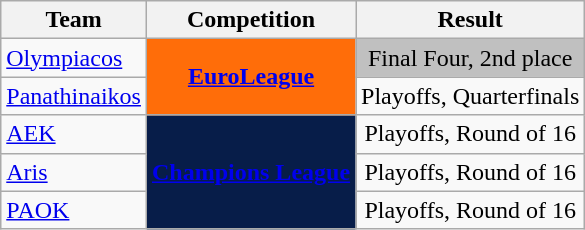<table class="wikitable sortable">
<tr>
<th>Team</th>
<th>Competition</th>
<th>Result</th>
</tr>
<tr>
<td><a href='#'>Olympiacos</a></td>
<td rowspan="2" style="background:#ff6d09;color:#ffffff;text-align:center"><strong><a href='#'><span>EuroLeague</span></a></strong></td>
<td style="background:#C0C0C0;text-align:center">Final Four, 2nd place</td>
</tr>
<tr>
<td><a href='#'>Panathinaikos</a></td>
<td style="text-align:center">Playoffs, Quarterfinals</td>
</tr>
<tr>
<td><a href='#'>AEK</a></td>
<td rowspan="3" style="background-color:#071D49;color:#D0D3D4;text-align:center"><strong><a href='#'><span>Champions League</span></a></strong></td>
<td style="text-align:center">Playoffs, Round of 16</td>
</tr>
<tr>
<td><a href='#'>Aris</a></td>
<td style="text-align:center">Playoffs, Round of 16</td>
</tr>
<tr>
<td><a href='#'>PAOK</a></td>
<td style="text-align:center">Playoffs, Round of 16</td>
</tr>
</table>
